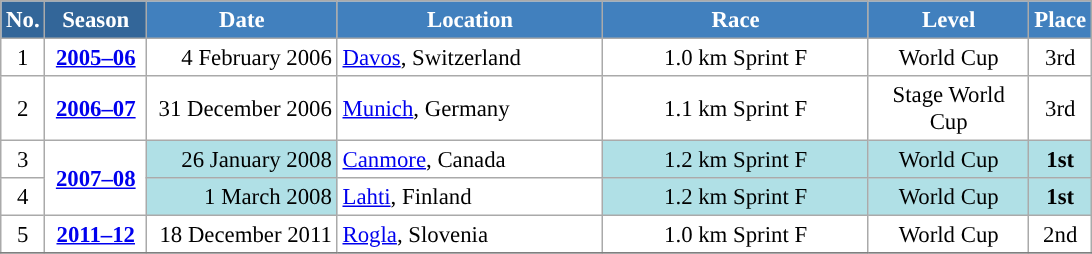<table class="wikitable sortable" style="font-size:95%; text-align:center; border:grey solid 1px; border-collapse:collapse; background:#ffffff;">
<tr style="background:#efefef;">
<th style="background-color:#369; color:white;">No.</th>
<th style="background-color:#369; color:white;">Season</th>
<th style="background-color:#4180be; color:white; width:120px;">Date</th>
<th style="background-color:#4180be; color:white; width:170px;">Location</th>
<th style="background-color:#4180be; color:white; width:170px;">Race</th>
<th style="background-color:#4180be; color:white; width:100px;">Level</th>
<th style="background-color:#4180be; color:white;">Place</th>
</tr>
<tr>
<td align=center>1</td>
<td rowspan=1 align=center><strong> <a href='#'>2005–06</a> </strong></td>
<td align=right>4 February 2006</td>
<td align=left> <a href='#'>Davos</a>, Switzerland</td>
<td>1.0 km Sprint F</td>
<td>World Cup</td>
<td>3rd</td>
</tr>
<tr>
<td align=center>2</td>
<td rowspan=1 align=center><strong> <a href='#'>2006–07</a> </strong></td>
<td align=right>31 December 2006</td>
<td align=left> <a href='#'>Munich</a>, Germany</td>
<td>1.1 km Sprint F</td>
<td>Stage World Cup</td>
<td>3rd</td>
</tr>
<tr>
<td align=center>3</td>
<td rowspan=2 align=center><strong><a href='#'>2007–08</a></strong></td>
<td bgcolor="#BOEOE6" align=right>26 January 2008</td>
<td align=left> <a href='#'>Canmore</a>, Canada</td>
<td bgcolor="#BOEOE6">1.2 km Sprint F</td>
<td bgcolor="#BOEOE6">World Cup</td>
<td bgcolor="#BOEOE6"><strong>1st</strong></td>
</tr>
<tr>
<td align=center>4</td>
<td bgcolor="#BOEOE6" align=right>1 March 2008</td>
<td align=left> <a href='#'>Lahti</a>, Finland</td>
<td bgcolor="#BOEOE6">1.2 km Sprint F</td>
<td bgcolor="#BOEOE6">World Cup</td>
<td bgcolor="#BOEOE6"><strong>1st</strong></td>
</tr>
<tr>
<td align=center>5</td>
<td rowspan=1 align=center><strong> <a href='#'>2011–12</a> </strong></td>
<td align=right>18 December 2011</td>
<td align=left> <a href='#'>Rogla</a>, Slovenia</td>
<td>1.0 km Sprint F</td>
<td>World Cup</td>
<td>2nd</td>
</tr>
<tr>
</tr>
</table>
